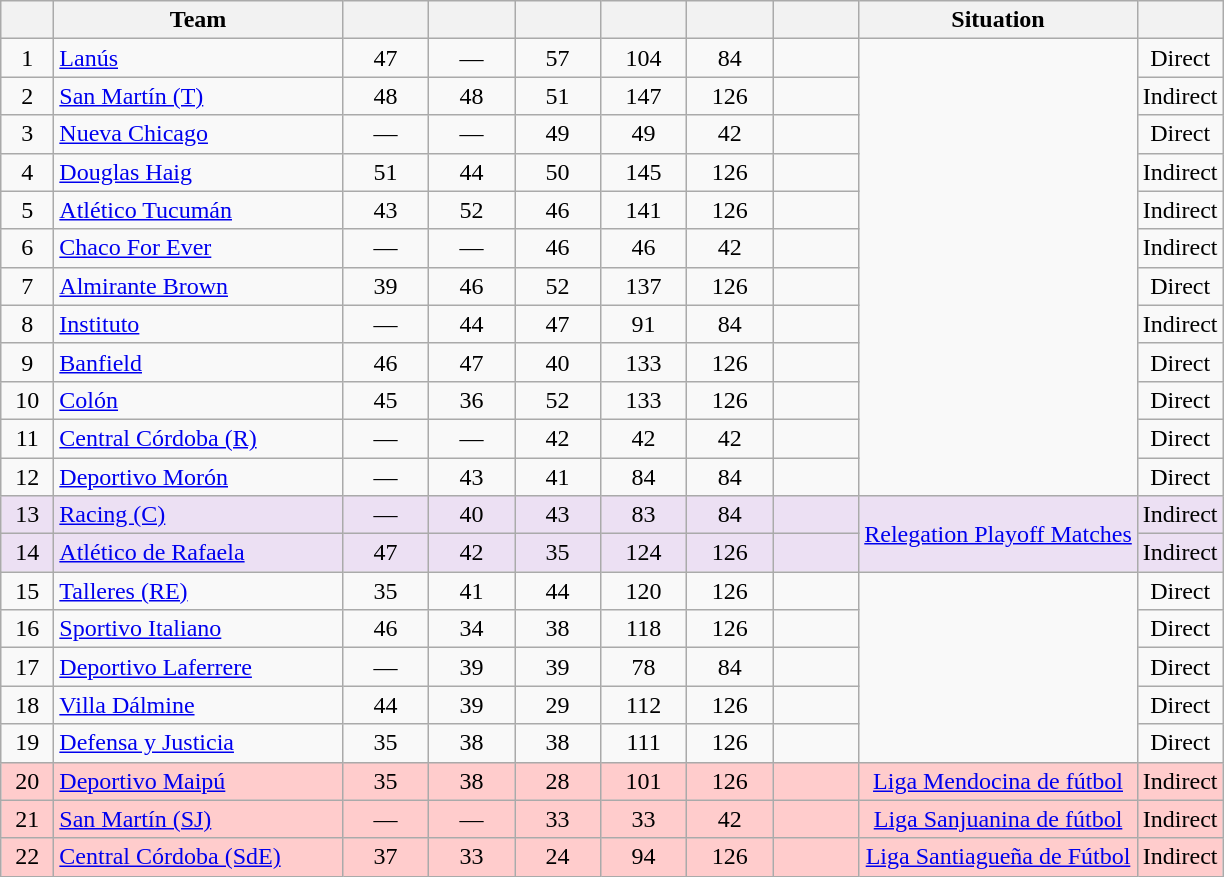<table class="wikitable" style="text-align: center;">
<tr>
<th width=28><br></th>
<th width=185>Team</th>
<th width=50></th>
<th width=50></th>
<th width=50></th>
<th width=50></th>
<th width=50></th>
<th width=50><br></th>
<th>Situation</th>
<th><br></th>
</tr>
<tr>
<td>1</td>
<td align="left"><a href='#'>Lanús</a></td>
<td>47</td>
<td>—</td>
<td>57</td>
<td>104</td>
<td>84</td>
<td><strong></strong></td>
<td rowspan=12></td>
<td>Direct</td>
</tr>
<tr>
<td>2</td>
<td align="left"><a href='#'>San Martín (T)</a></td>
<td>48</td>
<td>48</td>
<td>51</td>
<td>147</td>
<td>126</td>
<td><strong></strong></td>
<td>Indirect</td>
</tr>
<tr>
<td>3</td>
<td align="left"><a href='#'>Nueva Chicago</a></td>
<td>—</td>
<td>—</td>
<td>49</td>
<td>49</td>
<td>42</td>
<td><strong></strong></td>
<td>Direct</td>
</tr>
<tr>
<td>4</td>
<td align="left"><a href='#'>Douglas Haig</a></td>
<td>51</td>
<td>44</td>
<td>50</td>
<td>145</td>
<td>126</td>
<td><strong></strong></td>
<td>Indirect</td>
</tr>
<tr>
<td>5</td>
<td align="left"><a href='#'>Atlético Tucumán</a></td>
<td>43</td>
<td>52</td>
<td>46</td>
<td>141</td>
<td>126</td>
<td><strong></strong></td>
<td>Indirect</td>
</tr>
<tr>
<td>6</td>
<td align="left"><a href='#'>Chaco For Ever</a></td>
<td>—</td>
<td>—</td>
<td>46</td>
<td>46</td>
<td>42</td>
<td><strong></strong></td>
<td>Indirect</td>
</tr>
<tr>
<td>7</td>
<td align="left"><a href='#'>Almirante Brown</a></td>
<td>39</td>
<td>46</td>
<td>52</td>
<td>137</td>
<td>126</td>
<td><strong></strong></td>
<td>Direct</td>
</tr>
<tr>
<td>8</td>
<td align="left"><a href='#'>Instituto</a></td>
<td>—</td>
<td>44</td>
<td>47</td>
<td>91</td>
<td>84</td>
<td><strong></strong></td>
<td>Indirect</td>
</tr>
<tr>
<td>9</td>
<td align="left"><a href='#'>Banfield</a></td>
<td>46</td>
<td>47</td>
<td>40</td>
<td>133</td>
<td>126</td>
<td><strong></strong></td>
<td>Direct</td>
</tr>
<tr>
<td>10</td>
<td align="left"><a href='#'>Colón</a></td>
<td>45</td>
<td>36</td>
<td>52</td>
<td>133</td>
<td>126</td>
<td><strong></strong></td>
<td>Direct</td>
</tr>
<tr>
<td>11</td>
<td align="left"><a href='#'>Central Córdoba (R)</a></td>
<td>—</td>
<td>—</td>
<td>42</td>
<td>42</td>
<td>42</td>
<td><strong></strong></td>
<td>Direct</td>
</tr>
<tr>
<td>12</td>
<td align="left"><a href='#'>Deportivo Morón</a></td>
<td>—</td>
<td>43</td>
<td>41</td>
<td>84</td>
<td>84</td>
<td><strong></strong></td>
<td>Direct</td>
</tr>
<tr bgcolor=#ece0f3>
<td>13</td>
<td align="left"><a href='#'>Racing (C)</a></td>
<td>—</td>
<td>40</td>
<td>43</td>
<td>83</td>
<td>84</td>
<td><strong></strong></td>
<td rowspan=2><a href='#'>Relegation Playoff Matches</a></td>
<td>Indirect</td>
</tr>
<tr bgcolor=#ece0f3>
<td>14</td>
<td align="left"><a href='#'>Atlético de Rafaela</a></td>
<td>47</td>
<td>42</td>
<td>35</td>
<td>124</td>
<td>126</td>
<td><strong></strong></td>
<td>Indirect</td>
</tr>
<tr>
<td>15</td>
<td align="left"><a href='#'>Talleres (RE)</a></td>
<td>35</td>
<td>41</td>
<td>44</td>
<td>120</td>
<td>126</td>
<td><strong></strong></td>
<td rowspan=5></td>
<td>Direct</td>
</tr>
<tr>
<td>16</td>
<td align="left"><a href='#'>Sportivo Italiano</a></td>
<td>46</td>
<td>34</td>
<td>38</td>
<td>118</td>
<td>126</td>
<td><strong></strong></td>
<td>Direct</td>
</tr>
<tr>
<td>17</td>
<td align="left"><a href='#'>Deportivo Laferrere</a></td>
<td>—</td>
<td>39</td>
<td>39</td>
<td>78</td>
<td>84</td>
<td><strong></strong></td>
<td>Direct</td>
</tr>
<tr>
<td>18</td>
<td align="left"><a href='#'>Villa Dálmine</a></td>
<td>44</td>
<td>39</td>
<td>29</td>
<td>112</td>
<td>126</td>
<td><strong></strong></td>
<td>Direct</td>
</tr>
<tr>
<td>19</td>
<td align="left"><a href='#'>Defensa y Justicia</a></td>
<td>35</td>
<td>38</td>
<td>38</td>
<td>111</td>
<td>126</td>
<td><strong></strong></td>
<td>Direct</td>
</tr>
<tr bgcolor=#ffcccc>
<td>20</td>
<td align="left"><a href='#'>Deportivo Maipú</a></td>
<td>35</td>
<td>38</td>
<td>28</td>
<td>101</td>
<td>126</td>
<td><strong></strong></td>
<td><a href='#'>Liga Mendocina de fútbol</a></td>
<td>Indirect</td>
</tr>
<tr bgcolor=#ffcccc>
<td>21</td>
<td align="left"><a href='#'>San Martín (SJ)</a></td>
<td>—</td>
<td>—</td>
<td>33</td>
<td>33</td>
<td>42</td>
<td><strong></strong></td>
<td><a href='#'>Liga Sanjuanina de fútbol</a></td>
<td>Indirect</td>
</tr>
<tr bgcolor=#ffcccc>
<td>22</td>
<td align="left"><a href='#'>Central Córdoba (SdE)</a></td>
<td>37</td>
<td>33</td>
<td>24</td>
<td>94</td>
<td>126</td>
<td><strong></strong></td>
<td><a href='#'>Liga Santiagueña de Fútbol</a></td>
<td>Indirect</td>
</tr>
</table>
